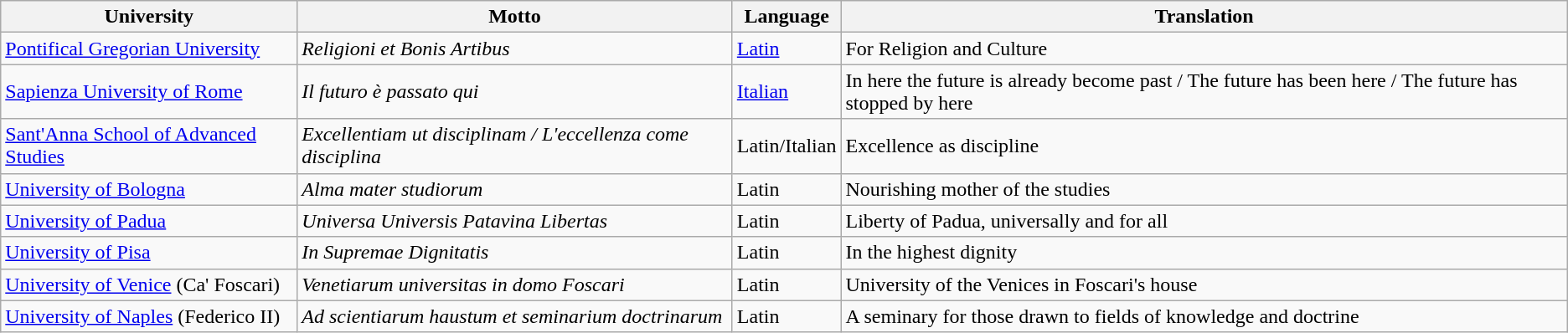<table class="wikitable sortable plainrowheaders">
<tr>
<th>University</th>
<th>Motto</th>
<th>Language</th>
<th>Translation</th>
</tr>
<tr>
<td><a href='#'>Pontifical Gregorian University</a></td>
<td><em>Religioni et Bonis Artibus</em></td>
<td><a href='#'>Latin</a></td>
<td>For Religion and Culture</td>
</tr>
<tr>
<td><a href='#'>Sapienza University of Rome</a></td>
<td><em>Il futuro è passato qui</em></td>
<td><a href='#'>Italian</a></td>
<td>In here the future is already become past / The future has been here / The future has stopped by here</td>
</tr>
<tr>
<td><a href='#'>Sant'Anna School of Advanced Studies</a></td>
<td><em>Excellentiam ut disciplinam / L'eccellenza come disciplina</em></td>
<td>Latin/Italian</td>
<td>Excellence as discipline</td>
</tr>
<tr>
<td><a href='#'>University of Bologna</a></td>
<td><em>Alma mater studiorum</em></td>
<td>Latin</td>
<td>Nourishing mother of the studies</td>
</tr>
<tr>
<td><a href='#'>University of Padua</a></td>
<td><em>Universa Universis Patavina Libertas</em></td>
<td>Latin</td>
<td>Liberty of Padua, universally and for all</td>
</tr>
<tr>
<td><a href='#'>University of Pisa</a></td>
<td><em>In Supremae Dignitatis</em></td>
<td>Latin</td>
<td>In the highest dignity</td>
</tr>
<tr>
<td><a href='#'>University of Venice</a> (Ca' Foscari)</td>
<td><em>Venetiarum universitas in domo Foscari</em></td>
<td>Latin</td>
<td>University of the Venices in Foscari's house</td>
</tr>
<tr>
<td><a href='#'>University of Naples</a> (Federico II)</td>
<td><em>Ad scientiarum haustum et seminarium doctrinarum</em></td>
<td>Latin</td>
<td>A seminary for those drawn to fields of knowledge and doctrine</td>
</tr>
</table>
